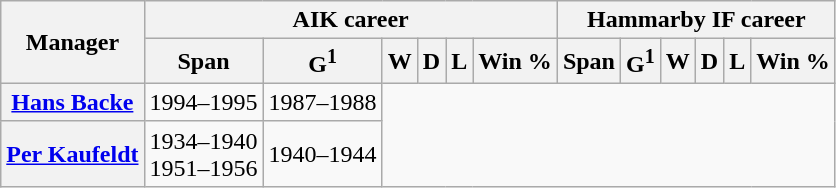<table class="wikitable plainrowheaders" style="text-align:center">
<tr>
<th rowspan="2" scope="col">Manager</th>
<th colspan="6" scope="col">AIK career</th>
<th colspan="6" scope="col">Hammarby IF career</th>
</tr>
<tr>
<th scope="col">Span</th>
<th scope="col">G<sup>1</sup></th>
<th scope="col">W</th>
<th scope="col">D</th>
<th scope="col">L</th>
<th scope="col">Win %</th>
<th scope="col">Span</th>
<th scope="col">G<sup>1</sup></th>
<th scope="col">W</th>
<th scope="col">D</th>
<th scope="col">L</th>
<th scope="col">Win %</th>
</tr>
<tr>
<th scope="row" align="left"> <a href='#'>Hans Backe</a></th>
<td>1994–1995<br></td>
<td>1987–1988<br></td>
</tr>
<tr>
<th scope="row" align="left"> <a href='#'>Per Kaufeldt</a></th>
<td>1934–1940<br>1951–1956<br></td>
<td>1940–1944<br></td>
</tr>
</table>
